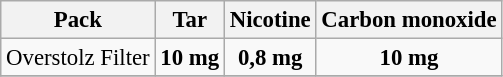<table class="wikitable" style="font-size: 95%;text-align:center">
<tr>
<th>Pack</th>
<th>Tar</th>
<th>Nicotine</th>
<th>Carbon monoxide</th>
</tr>
<tr>
<td>Overstolz Filter</td>
<td><strong>10 mg</strong></td>
<td><strong>0,8 mg</strong></td>
<td><strong>10 mg</strong></td>
</tr>
<tr>
</tr>
</table>
